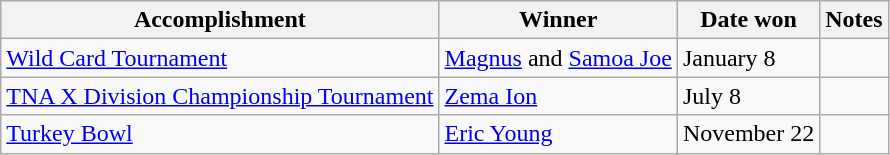<table class="wikitable">
<tr>
<th>Accomplishment</th>
<th>Winner</th>
<th>Date won</th>
<th>Notes</th>
</tr>
<tr>
<td><a href='#'>Wild Card Tournament</a></td>
<td><a href='#'>Magnus</a> and <a href='#'>Samoa Joe</a></td>
<td>January 8</td>
<td></td>
</tr>
<tr>
<td><a href='#'>TNA X Division Championship Tournament</a></td>
<td><a href='#'>Zema Ion</a></td>
<td>July 8</td>
<td></td>
</tr>
<tr>
<td><a href='#'>Turkey Bowl</a></td>
<td><a href='#'>Eric Young</a></td>
<td>November 22</td>
<td></td>
</tr>
</table>
